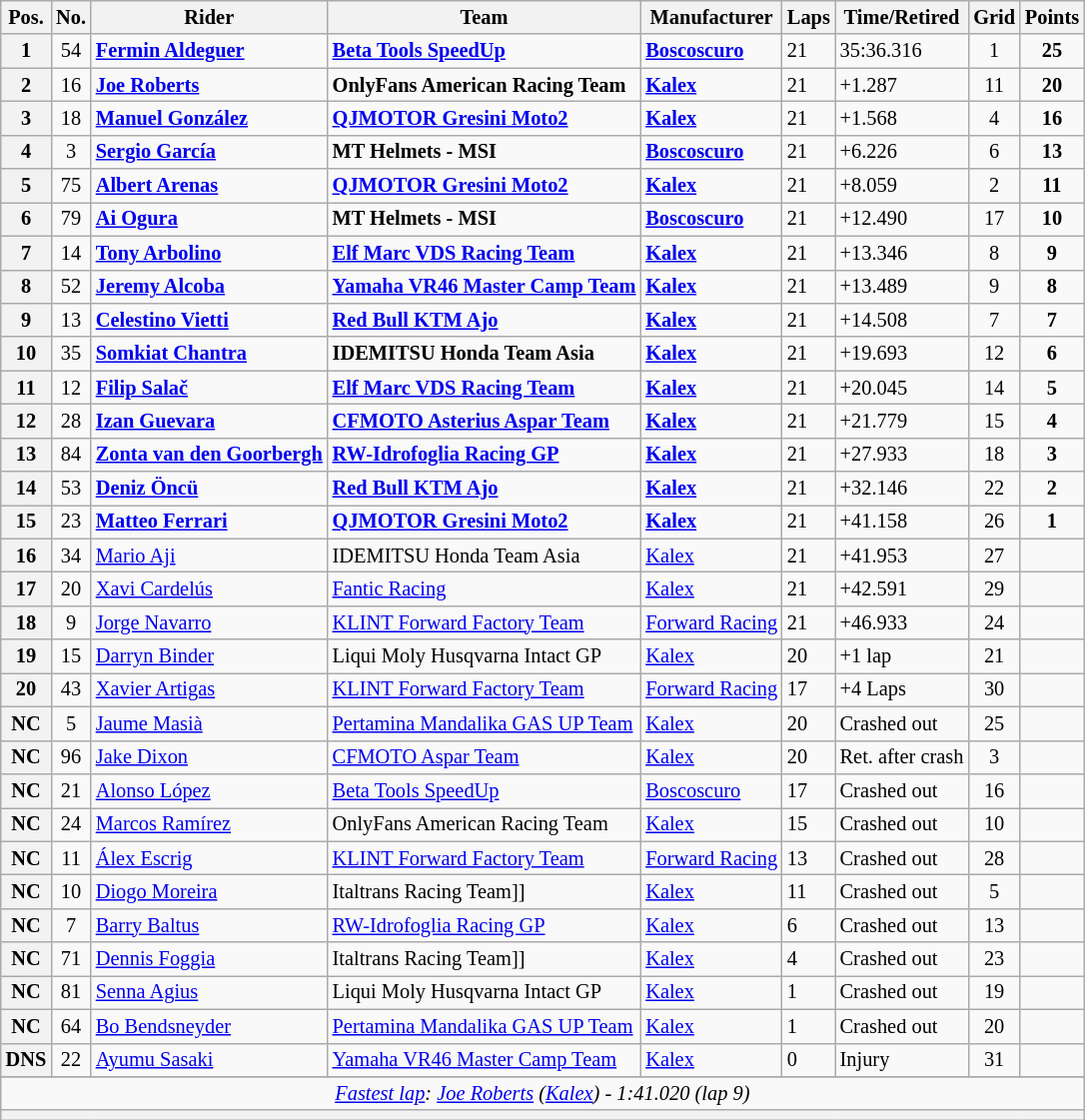<table class="wikitable sortable" style="font-size: 85%;">
<tr>
<th>Pos.</th>
<th>No.</th>
<th>Rider</th>
<th>Team</th>
<th>Manufacturer</th>
<th>Laps</th>
<th>Time/Retired</th>
<th>Grid</th>
<th>Points</th>
</tr>
<tr>
<th scope="row">1</th>
<td align="center">54</td>
<td><strong><a href='#'>Fermin Aldeguer</a></strong></td>
<td><strong><a href='#'>Beta Tools SpeedUp</a></strong></td>
<td><strong><a href='#'>Boscoscuro</a></strong></td>
<td>21</td>
<td>35:36.316</td>
<td align="center">1</td>
<td align="center"><strong>25</strong></td>
</tr>
<tr>
<th scope="row">2</th>
<td align="center">16</td>
<td> <strong><a href='#'>Joe Roberts</a></strong></td>
<td><strong>OnlyFans American Racing Team</strong></td>
<td><strong><a href='#'>Kalex</a></strong></td>
<td>21</td>
<td>+1.287</td>
<td align="center">11</td>
<td align="center"><strong>20</strong></td>
</tr>
<tr>
<th scope="row">3</th>
<td align="center">18</td>
<td> <strong><a href='#'>Manuel González</a></strong></td>
<td><strong><a href='#'>QJMOTOR Gresini Moto2</a></strong></td>
<td><strong><a href='#'>Kalex</a></strong></td>
<td>21</td>
<td>+1.568</td>
<td align="center">4</td>
<td align="center"><strong>16</strong></td>
</tr>
<tr>
<th scope="row">4</th>
<td align="center">3</td>
<td> <strong><a href='#'>Sergio García</a></strong></td>
<td><strong>MT Helmets - MSI</strong></td>
<td><strong><a href='#'>Boscoscuro</a></strong></td>
<td>21</td>
<td>+6.226</td>
<td align="center">6</td>
<td align="center"><strong>13</strong></td>
</tr>
<tr>
<th scope="row">5</th>
<td align="center">75</td>
<td> <strong><a href='#'>Albert Arenas</a></strong></td>
<td><strong><a href='#'>QJMOTOR Gresini Moto2</a></strong></td>
<td><strong><a href='#'>Kalex</a></strong></td>
<td>21</td>
<td>+8.059</td>
<td align="center">2</td>
<td align="center"><strong>11</strong></td>
</tr>
<tr>
<th scope="row">6</th>
<td align="center">79</td>
<td> <strong><a href='#'>Ai Ogura</a></strong></td>
<td><strong>MT Helmets - MSI</strong></td>
<td><strong><a href='#'>Boscoscuro</a></strong></td>
<td>21</td>
<td>+12.490</td>
<td align="center">17</td>
<td align="center"><strong>10</strong></td>
</tr>
<tr>
<th scope="row">7</th>
<td align="center">14</td>
<td> <strong><a href='#'>Tony Arbolino</a></strong></td>
<td><strong><a href='#'>Elf Marc VDS Racing Team</a></strong></td>
<td><strong><a href='#'>Kalex</a></strong></td>
<td>21</td>
<td>+13.346</td>
<td align="center">8</td>
<td align="center"><strong>9</strong></td>
</tr>
<tr>
<th scope="row">8</th>
<td align="center">52</td>
<td> <strong><a href='#'>Jeremy Alcoba</a></strong></td>
<td><strong><a href='#'>Yamaha VR46 Master Camp Team</a></strong></td>
<td><strong><a href='#'>Kalex</a></strong></td>
<td>21</td>
<td>+13.489</td>
<td align="center">9</td>
<td align="center"><strong>8</strong></td>
</tr>
<tr>
<th scope="row">9</th>
<td align="center">13</td>
<td> <strong><a href='#'>Celestino Vietti</a></strong></td>
<td><strong><a href='#'>Red Bull KTM Ajo</a></strong></td>
<td><strong><a href='#'>Kalex</a></strong></td>
<td>21</td>
<td>+14.508</td>
<td align="center">7</td>
<td align="center"><strong>7</strong></td>
</tr>
<tr>
<th scope="row">10</th>
<td align="center">35</td>
<td> <strong><a href='#'>Somkiat Chantra</a></strong></td>
<td><strong>IDEMITSU Honda Team Asia</strong></td>
<td><strong><a href='#'>Kalex</a></strong></td>
<td>21</td>
<td>+19.693</td>
<td align="center">12</td>
<td align="center"><strong>6</strong></td>
</tr>
<tr>
<th scope="row">11</th>
<td align="center">12</td>
<td> <strong><a href='#'>Filip Salač</a></strong></td>
<td><strong><a href='#'>Elf Marc VDS Racing Team</a></strong></td>
<td><strong><a href='#'>Kalex</a></strong></td>
<td>21</td>
<td>+20.045</td>
<td align="center">14</td>
<td align="center"><strong>5</strong></td>
</tr>
<tr>
<th scope="row">12</th>
<td align="center">28</td>
<td> <strong><a href='#'>Izan Guevara</a></strong></td>
<td><strong><a href='#'>CFMOTO Asterius Aspar Team</a></strong></td>
<td><strong><a href='#'>Kalex</a></strong></td>
<td>21</td>
<td>+21.779</td>
<td align="center">15</td>
<td align="center"><strong>4</strong></td>
</tr>
<tr>
<th scope="row">13</th>
<td align="center">84</td>
<td> <strong><a href='#'>Zonta van den Goorbergh</a></strong></td>
<td><strong><a href='#'>RW-Idrofoglia Racing GP</a></strong></td>
<td><strong><a href='#'>Kalex</a></strong></td>
<td>21</td>
<td>+27.933</td>
<td align="center">18</td>
<td align="center"><strong>3</strong></td>
</tr>
<tr>
<th scope="row">14</th>
<td align="center">53</td>
<td> <strong><a href='#'>Deniz Öncü</a></strong></td>
<td><strong><a href='#'>Red Bull KTM Ajo</a></strong></td>
<td><strong><a href='#'>Kalex</a></strong></td>
<td>21</td>
<td>+32.146</td>
<td align="center">22</td>
<td align="center"><strong>2</strong></td>
</tr>
<tr>
<th scope="row">15</th>
<td align="center">23</td>
<td> <strong><a href='#'>Matteo Ferrari</a></strong></td>
<td><strong><a href='#'>QJMOTOR Gresini Moto2</a></strong></td>
<td><strong><a href='#'>Kalex</a></strong></td>
<td>21</td>
<td>+41.158</td>
<td align="center">26</td>
<td align="center"><strong>1</strong></td>
</tr>
<tr>
<th scope="row">16</th>
<td align="center">34</td>
<td> <a href='#'>Mario Aji</a></td>
<td>IDEMITSU Honda Team Asia</td>
<td><a href='#'>Kalex</a></td>
<td>21</td>
<td>+41.953</td>
<td align="center">27</td>
<td align="center"></td>
</tr>
<tr>
<th scope="row">17</th>
<td align="center">20</td>
<td> <a href='#'>Xavi Cardelús</a></td>
<td><a href='#'>Fantic Racing</a></td>
<td><a href='#'>Kalex</a></td>
<td>21</td>
<td>+42.591</td>
<td align="center">29</td>
<td align="center"></td>
</tr>
<tr>
<th scope="row">18</th>
<td align="center">9</td>
<td> <a href='#'>Jorge Navarro</a></td>
<td><a href='#'>KLINT Forward Factory Team</a></td>
<td><a href='#'>Forward Racing</a></td>
<td>21</td>
<td>+46.933</td>
<td align="center">24</td>
<td align="center"></td>
</tr>
<tr>
<th scope="row">19</th>
<td align="center">15</td>
<td> <a href='#'>Darryn Binder</a></td>
<td>Liqui Moly Husqvarna Intact GP</td>
<td><a href='#'>Kalex</a></td>
<td>20</td>
<td>+1 lap</td>
<td align="center">21</td>
<td align="center"></td>
</tr>
<tr>
<th scope="row">20</th>
<td align="center">43</td>
<td> <a href='#'>Xavier Artigas</a></td>
<td><a href='#'>KLINT Forward Factory Team</a></td>
<td><a href='#'>Forward Racing</a></td>
<td>17</td>
<td>+4 Laps</td>
<td align="center">30</td>
<td align="center"></td>
</tr>
<tr>
<th scope="row">NC</th>
<td align="center">5</td>
<td> <a href='#'>Jaume Masià</a></td>
<td><a href='#'>Pertamina Mandalika GAS UP Team</a></td>
<td><a href='#'>Kalex</a></td>
<td>20</td>
<td>Crashed out</td>
<td align="center">25</td>
<td align="center"></td>
</tr>
<tr>
<th scope="row">NC</th>
<td align="center">96</td>
<td>  <a href='#'>Jake Dixon</a></td>
<td><a href='#'>CFMOTO Aspar Team</a></td>
<td><a href='#'>Kalex</a></td>
<td>20</td>
<td>Ret. after crash</td>
<td align="center">3</td>
<td align="center"></td>
</tr>
<tr>
<th scope="row">NC</th>
<td align="center">21</td>
<td> <a href='#'>Alonso López</a></td>
<td><a href='#'>Beta Tools SpeedUp</a></td>
<td><a href='#'>Boscoscuro</a></td>
<td>17</td>
<td>Crashed out</td>
<td align="center">16</td>
<td align="center"></td>
</tr>
<tr>
<th scope="row">NC</th>
<td align="center">24</td>
<td> <a href='#'>Marcos Ramírez</a></td>
<td>OnlyFans American Racing Team</td>
<td><a href='#'>Kalex</a></td>
<td>15</td>
<td>Crashed out</td>
<td align="center">10</td>
<td align="center"></td>
</tr>
<tr>
<th scope="row">NC</th>
<td align="center">11</td>
<td> <a href='#'>Álex Escrig</a></td>
<td><a href='#'>KLINT Forward Factory Team</a></td>
<td><a href='#'>Forward Racing</a></td>
<td>13</td>
<td>Crashed out</td>
<td align="center">28</td>
<td align="center"></td>
</tr>
<tr>
<th scope="row">NC</th>
<td align="center">10</td>
<td> <a href='#'>Diogo Moreira</a></td>
<td>Italtrans Racing Team]]</td>
<td><a href='#'>Kalex</a></td>
<td>11</td>
<td>Crashed out</td>
<td align="center">5</td>
<td align="center"></td>
</tr>
<tr>
<th scope="row">NC</th>
<td align="center">7</td>
<td> <a href='#'>Barry Baltus</a></td>
<td><a href='#'>RW-Idrofoglia Racing GP</a></td>
<td><a href='#'>Kalex</a></td>
<td>6</td>
<td>Crashed out</td>
<td align="center">13</td>
<td align="center"></td>
</tr>
<tr>
<th scope="row">NC</th>
<td align="center">71</td>
<td> <a href='#'>Dennis Foggia</a></td>
<td>Italtrans Racing Team]]</td>
<td><a href='#'>Kalex</a></td>
<td>4</td>
<td>Crashed out</td>
<td align="center">23</td>
<td align="center"></td>
</tr>
<tr>
<th scope="row">NC</th>
<td align="center">81</td>
<td> <a href='#'>Senna Agius</a></td>
<td>Liqui Moly Husqvarna Intact GP</td>
<td><a href='#'>Kalex</a></td>
<td>1</td>
<td>Crashed out</td>
<td align="center">19</td>
<td align="center"></td>
</tr>
<tr>
<th scope="row">NC</th>
<td align="center">64</td>
<td>  <a href='#'>Bo Bendsneyder</a></td>
<td><a href='#'>Pertamina Mandalika GAS UP Team</a></td>
<td><a href='#'>Kalex</a></td>
<td>1</td>
<td>Crashed out</td>
<td align="center">20</td>
<td align="center"></td>
</tr>
<tr>
<th scope="row">DNS</th>
<td align="center">22</td>
<td> <a href='#'>Ayumu Sasaki</a></td>
<td><a href='#'>Yamaha VR46 Master Camp Team</a></td>
<td><a href='#'>Kalex</a></td>
<td>0</td>
<td>Injury</td>
<td align="center">31</td>
<td align="center"></td>
</tr>
<tr>
</tr>
<tr class="sortbottom">
<td colspan="9" style="text-align:center"><em><a href='#'>Fastest lap</a>:  <a href='#'>Joe Roberts</a> (<a href='#'>Kalex</a>) - 1:41.020 (lap 9)</em></td>
</tr>
<tr class="sortbottom">
<th colspan="9"></th>
</tr>
</table>
